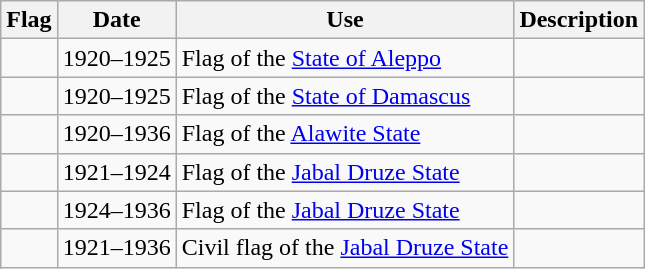<table class="wikitable">
<tr>
<th>Flag</th>
<th>Date</th>
<th>Use</th>
<th>Description</th>
</tr>
<tr>
<td></td>
<td>1920–1925</td>
<td>Flag of the <a href='#'>State of Aleppo</a></td>
<td></td>
</tr>
<tr>
<td></td>
<td>1920–1925</td>
<td>Flag of the <a href='#'>State of Damascus</a></td>
<td></td>
</tr>
<tr>
<td></td>
<td>1920–1936</td>
<td>Flag of the <a href='#'>Alawite State</a></td>
<td></td>
</tr>
<tr>
<td></td>
<td>1921–1924</td>
<td>Flag of the <a href='#'>Jabal Druze State</a></td>
<td></td>
</tr>
<tr>
<td></td>
<td>1924–1936</td>
<td>Flag of the <a href='#'>Jabal Druze State</a></td>
<td></td>
</tr>
<tr>
<td></td>
<td>1921–1936</td>
<td>Civil flag of the <a href='#'>Jabal Druze State</a></td>
<td></td>
</tr>
</table>
